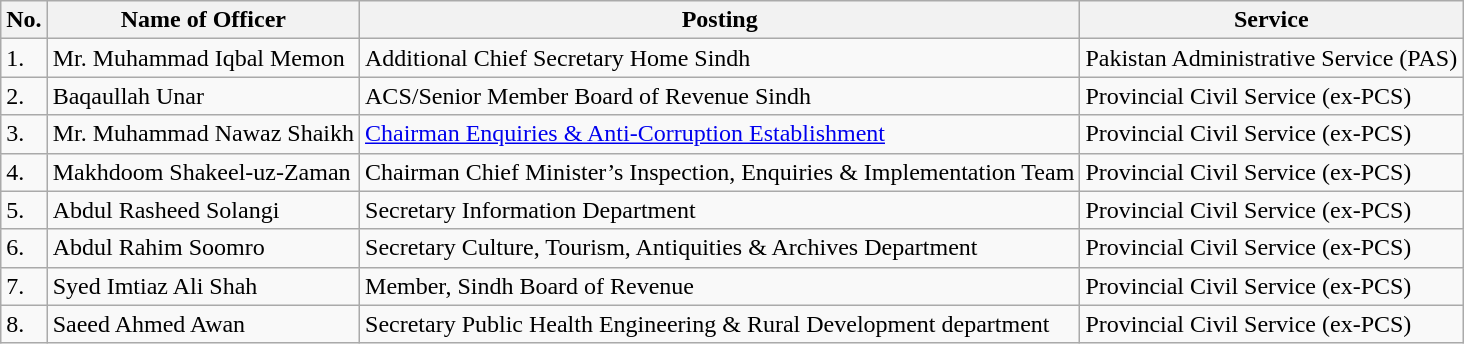<table class="wikitable">
<tr>
<th>No.</th>
<th>Name of Officer</th>
<th>Posting</th>
<th>Service</th>
</tr>
<tr>
<td>1.</td>
<td>Mr. Muhammad Iqbal Memon</td>
<td>Additional Chief Secretary Home Sindh</td>
<td>Pakistan Administrative Service (PAS)</td>
</tr>
<tr>
<td>2.</td>
<td>Baqaullah Unar</td>
<td>ACS/Senior Member Board of Revenue Sindh</td>
<td>Provincial Civil Service (ex-PCS)</td>
</tr>
<tr>
<td>3.</td>
<td>Mr. Muhammad Nawaz Shaikh</td>
<td><a href='#'>Chairman Enquiries & Anti-Corruption Establishment</a></td>
<td>Provincial Civil Service (ex-PCS)</td>
</tr>
<tr>
<td>4.</td>
<td>Makhdoom Shakeel-uz-Zaman</td>
<td>Chairman Chief Minister’s Inspection, Enquiries & Implementation Team</td>
<td>Provincial Civil Service (ex-PCS)</td>
</tr>
<tr>
<td>5.</td>
<td>Abdul Rasheed Solangi</td>
<td>Secretary Information Department</td>
<td>Provincial Civil Service (ex-PCS)</td>
</tr>
<tr>
<td>6.</td>
<td>Abdul Rahim Soomro</td>
<td>Secretary Culture, Tourism, Antiquities & Archives Department</td>
<td>Provincial Civil Service (ex-PCS)</td>
</tr>
<tr>
<td>7.</td>
<td>Syed Imtiaz Ali Shah</td>
<td>Member, Sindh Board of Revenue</td>
<td>Provincial Civil Service (ex-PCS)</td>
</tr>
<tr>
<td>8.</td>
<td>Saeed Ahmed Awan</td>
<td>Secretary Public Health Engineering & Rural Development department</td>
<td>Provincial Civil Service (ex-PCS)</td>
</tr>
</table>
